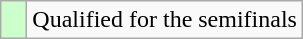<table class="wikitable">
<tr>
<td width=10px bgcolor=#ccffcc></td>
<td>Qualified for the semifinals</td>
</tr>
</table>
